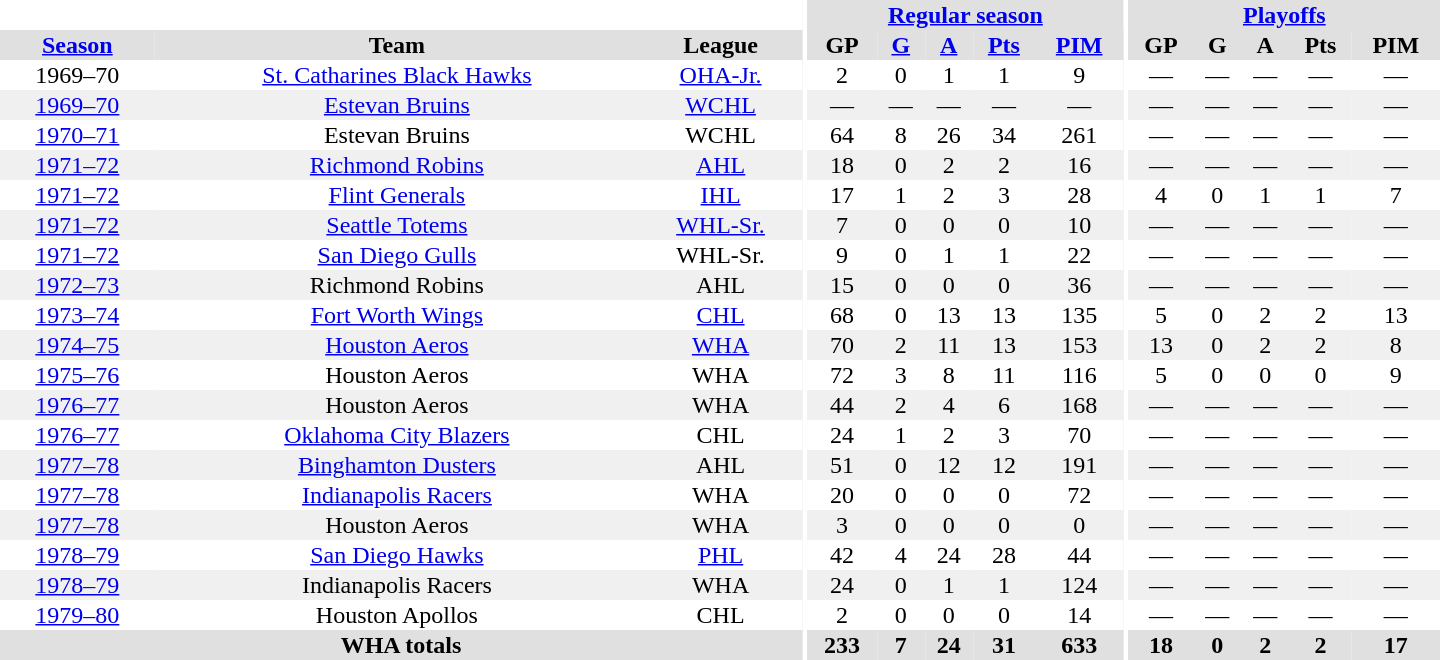<table border="0" cellpadding="1" cellspacing="0" style="text-align:center; width:60em">
<tr bgcolor="#e0e0e0">
<th colspan="3" bgcolor="#ffffff"></th>
<th rowspan="99" bgcolor="#ffffff"></th>
<th colspan="5"><a href='#'>Regular season</a></th>
<th rowspan="99" bgcolor="#ffffff"></th>
<th colspan="5"><a href='#'>Playoffs</a></th>
</tr>
<tr bgcolor="#e0e0e0">
<th><a href='#'>Season</a></th>
<th>Team</th>
<th>League</th>
<th>GP</th>
<th><a href='#'>G</a></th>
<th><a href='#'>A</a></th>
<th><a href='#'>Pts</a></th>
<th><a href='#'>PIM</a></th>
<th>GP</th>
<th>G</th>
<th>A</th>
<th>Pts</th>
<th>PIM</th>
</tr>
<tr>
<td>1969–70</td>
<td><a href='#'>St. Catharines Black Hawks</a></td>
<td><a href='#'>OHA-Jr.</a></td>
<td>2</td>
<td>0</td>
<td>1</td>
<td>1</td>
<td>9</td>
<td>—</td>
<td>—</td>
<td>—</td>
<td>—</td>
<td>—</td>
</tr>
<tr bgcolor="#f0f0f0">
<td><a href='#'>1969–70</a></td>
<td><a href='#'>Estevan Bruins</a></td>
<td><a href='#'>WCHL</a></td>
<td>—</td>
<td>—</td>
<td>—</td>
<td>—</td>
<td>—</td>
<td>—</td>
<td>—</td>
<td>—</td>
<td>—</td>
<td>—</td>
</tr>
<tr>
<td><a href='#'>1970–71</a></td>
<td>Estevan Bruins</td>
<td>WCHL</td>
<td>64</td>
<td>8</td>
<td>26</td>
<td>34</td>
<td>261</td>
<td>—</td>
<td>—</td>
<td>—</td>
<td>—</td>
<td>—</td>
</tr>
<tr bgcolor="#f0f0f0">
<td><a href='#'>1971–72</a></td>
<td><a href='#'>Richmond Robins</a></td>
<td><a href='#'>AHL</a></td>
<td>18</td>
<td>0</td>
<td>2</td>
<td>2</td>
<td>16</td>
<td>—</td>
<td>—</td>
<td>—</td>
<td>—</td>
<td>—</td>
</tr>
<tr>
<td><a href='#'>1971–72</a></td>
<td><a href='#'>Flint Generals</a></td>
<td><a href='#'>IHL</a></td>
<td>17</td>
<td>1</td>
<td>2</td>
<td>3</td>
<td>28</td>
<td>4</td>
<td>0</td>
<td>1</td>
<td>1</td>
<td>7</td>
</tr>
<tr bgcolor="#f0f0f0">
<td><a href='#'>1971–72</a></td>
<td><a href='#'>Seattle Totems</a></td>
<td><a href='#'>WHL-Sr.</a></td>
<td>7</td>
<td>0</td>
<td>0</td>
<td>0</td>
<td>10</td>
<td>—</td>
<td>—</td>
<td>—</td>
<td>—</td>
<td>—</td>
</tr>
<tr>
<td><a href='#'>1971–72</a></td>
<td><a href='#'>San Diego Gulls</a></td>
<td>WHL-Sr.</td>
<td>9</td>
<td>0</td>
<td>1</td>
<td>1</td>
<td>22</td>
<td>—</td>
<td>—</td>
<td>—</td>
<td>—</td>
<td>—</td>
</tr>
<tr bgcolor="#f0f0f0">
<td><a href='#'>1972–73</a></td>
<td>Richmond Robins</td>
<td>AHL</td>
<td>15</td>
<td>0</td>
<td>0</td>
<td>0</td>
<td>36</td>
<td>—</td>
<td>—</td>
<td>—</td>
<td>—</td>
<td>—</td>
</tr>
<tr>
<td><a href='#'>1973–74</a></td>
<td><a href='#'>Fort Worth Wings</a></td>
<td><a href='#'>CHL</a></td>
<td>68</td>
<td>0</td>
<td>13</td>
<td>13</td>
<td>135</td>
<td>5</td>
<td>0</td>
<td>2</td>
<td>2</td>
<td>13</td>
</tr>
<tr bgcolor="#f0f0f0">
<td><a href='#'>1974–75</a></td>
<td><a href='#'>Houston Aeros</a></td>
<td><a href='#'>WHA</a></td>
<td>70</td>
<td>2</td>
<td>11</td>
<td>13</td>
<td>153</td>
<td>13</td>
<td>0</td>
<td>2</td>
<td>2</td>
<td>8</td>
</tr>
<tr>
<td><a href='#'>1975–76</a></td>
<td>Houston Aeros</td>
<td>WHA</td>
<td>72</td>
<td>3</td>
<td>8</td>
<td>11</td>
<td>116</td>
<td>5</td>
<td>0</td>
<td>0</td>
<td>0</td>
<td>9</td>
</tr>
<tr bgcolor="#f0f0f0">
<td><a href='#'>1976–77</a></td>
<td>Houston Aeros</td>
<td>WHA</td>
<td>44</td>
<td>2</td>
<td>4</td>
<td>6</td>
<td>168</td>
<td>—</td>
<td>—</td>
<td>—</td>
<td>—</td>
<td>—</td>
</tr>
<tr>
<td><a href='#'>1976–77</a></td>
<td><a href='#'>Oklahoma City Blazers</a></td>
<td>CHL</td>
<td>24</td>
<td>1</td>
<td>2</td>
<td>3</td>
<td>70</td>
<td>—</td>
<td>—</td>
<td>—</td>
<td>—</td>
<td>—</td>
</tr>
<tr bgcolor="#f0f0f0">
<td><a href='#'>1977–78</a></td>
<td><a href='#'>Binghamton Dusters</a></td>
<td>AHL</td>
<td>51</td>
<td>0</td>
<td>12</td>
<td>12</td>
<td>191</td>
<td>—</td>
<td>—</td>
<td>—</td>
<td>—</td>
<td>—</td>
</tr>
<tr>
<td><a href='#'>1977–78</a></td>
<td><a href='#'>Indianapolis Racers</a></td>
<td>WHA</td>
<td>20</td>
<td>0</td>
<td>0</td>
<td>0</td>
<td>72</td>
<td>—</td>
<td>—</td>
<td>—</td>
<td>—</td>
<td>—</td>
</tr>
<tr bgcolor="#f0f0f0">
<td><a href='#'>1977–78</a></td>
<td>Houston Aeros</td>
<td>WHA</td>
<td>3</td>
<td>0</td>
<td>0</td>
<td>0</td>
<td>0</td>
<td>—</td>
<td>—</td>
<td>—</td>
<td>—</td>
<td>—</td>
</tr>
<tr>
<td><a href='#'>1978–79</a></td>
<td><a href='#'>San Diego Hawks</a></td>
<td><a href='#'>PHL</a></td>
<td>42</td>
<td>4</td>
<td>24</td>
<td>28</td>
<td>44</td>
<td>—</td>
<td>—</td>
<td>—</td>
<td>—</td>
<td>—</td>
</tr>
<tr bgcolor="#f0f0f0">
<td><a href='#'>1978–79</a></td>
<td>Indianapolis Racers</td>
<td>WHA</td>
<td>24</td>
<td>0</td>
<td>1</td>
<td>1</td>
<td>124</td>
<td>—</td>
<td>—</td>
<td>—</td>
<td>—</td>
<td>—</td>
</tr>
<tr>
<td><a href='#'>1979–80</a></td>
<td>Houston Apollos</td>
<td>CHL</td>
<td>2</td>
<td>0</td>
<td>0</td>
<td>0</td>
<td>14</td>
<td>—</td>
<td>—</td>
<td>—</td>
<td>—</td>
<td>—</td>
</tr>
<tr>
</tr>
<tr ALIGN="center" bgcolor="#e0e0e0">
<th colspan="3">WHA totals</th>
<th ALIGN="center">233</th>
<th ALIGN="center">7</th>
<th ALIGN="center">24</th>
<th ALIGN="center">31</th>
<th ALIGN="center">633</th>
<th ALIGN="center">18</th>
<th ALIGN="center">0</th>
<th ALIGN="center">2</th>
<th ALIGN="center">2</th>
<th ALIGN="center">17</th>
</tr>
</table>
